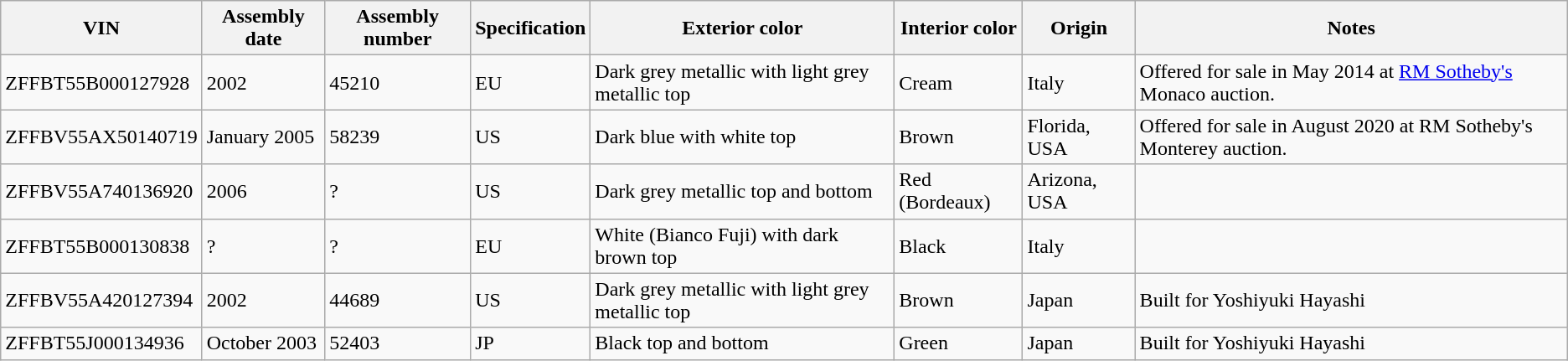<table class="wikitable">
<tr>
<th>VIN</th>
<th>Assembly date</th>
<th>Assembly number</th>
<th>Specification</th>
<th>Exterior color</th>
<th>Interior color</th>
<th>Origin</th>
<th>Notes</th>
</tr>
<tr>
<td>ZFFBT55B000127928</td>
<td>2002</td>
<td>45210</td>
<td>EU</td>
<td>Dark grey metallic with light grey metallic top</td>
<td>Cream</td>
<td>Italy</td>
<td>Offered for sale in May 2014 at <a href='#'>RM Sotheby's</a> Monaco auction.</td>
</tr>
<tr>
<td>ZFFBV55AX50140719</td>
<td>January 2005</td>
<td>58239</td>
<td>US</td>
<td>Dark blue with white top</td>
<td>Brown</td>
<td>Florida, USA</td>
<td>Offered for sale in August 2020 at RM Sotheby's Monterey auction.</td>
</tr>
<tr>
<td>ZFFBV55A740136920</td>
<td>2006</td>
<td>?</td>
<td>US</td>
<td>Dark grey metallic top and bottom</td>
<td>Red (Bordeaux)</td>
<td>Arizona, USA</td>
<td></td>
</tr>
<tr>
<td>ZFFBT55B000130838</td>
<td>?</td>
<td>?</td>
<td>EU</td>
<td>White (Bianco Fuji) with dark brown top</td>
<td>Black</td>
<td>Italy</td>
<td></td>
</tr>
<tr>
<td>ZFFBV55A420127394</td>
<td>2002</td>
<td>44689</td>
<td>US</td>
<td>Dark grey metallic with light grey metallic top</td>
<td>Brown</td>
<td>Japan</td>
<td>Built for Yoshiyuki Hayashi</td>
</tr>
<tr>
<td>ZFFBT55J000134936</td>
<td>October 2003</td>
<td>52403</td>
<td>JP</td>
<td>Black top and bottom</td>
<td>Green</td>
<td>Japan</td>
<td>Built for Yoshiyuki Hayashi</td>
</tr>
</table>
